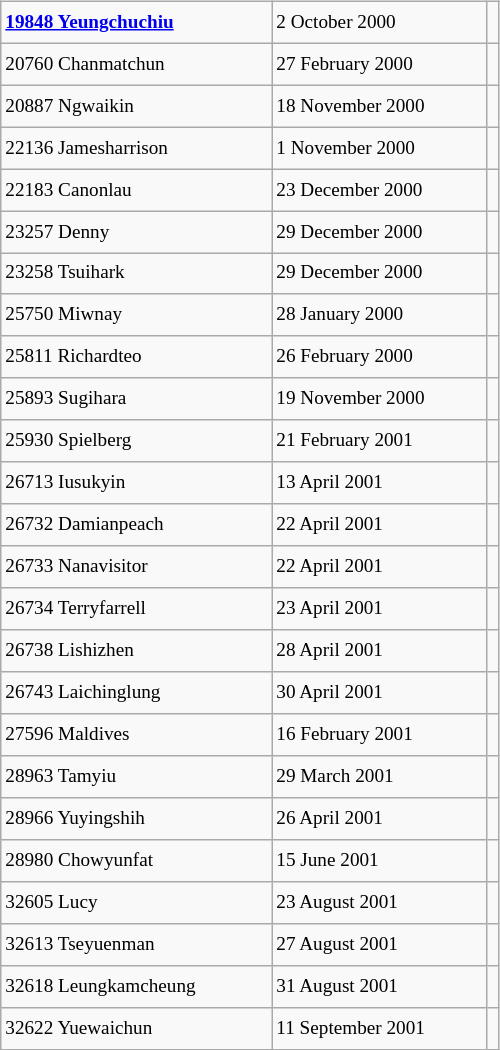<table class="wikitable" style="font-size: 80%; float: left; width: 26em; margin-right: 1em; height: 700px">
<tr>
<td><strong><a href='#'>19848 Yeungchuchiu</a></strong></td>
<td>2 October 2000</td>
<td></td>
</tr>
<tr>
<td>20760 Chanmatchun</td>
<td>27 February 2000</td>
<td></td>
</tr>
<tr>
<td>20887 Ngwaikin</td>
<td>18 November 2000</td>
<td></td>
</tr>
<tr>
<td>22136 Jamesharrison</td>
<td>1 November 2000</td>
<td></td>
</tr>
<tr>
<td>22183 Canonlau</td>
<td>23 December 2000</td>
<td></td>
</tr>
<tr>
<td>23257 Denny</td>
<td>29 December 2000</td>
<td></td>
</tr>
<tr>
<td>23258 Tsuihark</td>
<td>29 December 2000</td>
<td></td>
</tr>
<tr>
<td>25750 Miwnay</td>
<td>28 January 2000</td>
<td></td>
</tr>
<tr>
<td>25811 Richardteo</td>
<td>26 February 2000</td>
<td></td>
</tr>
<tr>
<td>25893 Sugihara</td>
<td>19 November 2000</td>
<td></td>
</tr>
<tr>
<td>25930 Spielberg</td>
<td>21 February 2001</td>
<td></td>
</tr>
<tr>
<td>26713 Iusukyin</td>
<td>13 April 2001</td>
<td></td>
</tr>
<tr>
<td>26732 Damianpeach</td>
<td>22 April 2001</td>
<td></td>
</tr>
<tr>
<td>26733 Nanavisitor</td>
<td>22 April 2001</td>
<td></td>
</tr>
<tr>
<td>26734 Terryfarrell</td>
<td>23 April 2001</td>
<td></td>
</tr>
<tr>
<td>26738 Lishizhen</td>
<td>28 April 2001</td>
<td></td>
</tr>
<tr>
<td>26743 Laichinglung</td>
<td>30 April 2001</td>
<td></td>
</tr>
<tr>
<td>27596 Maldives</td>
<td>16 February 2001</td>
<td></td>
</tr>
<tr>
<td>28963 Tamyiu</td>
<td>29 March 2001</td>
<td></td>
</tr>
<tr>
<td>28966 Yuyingshih</td>
<td>26 April 2001</td>
<td></td>
</tr>
<tr>
<td>28980 Chowyunfat</td>
<td>15 June 2001</td>
<td></td>
</tr>
<tr>
<td>32605 Lucy</td>
<td>23 August 2001</td>
<td></td>
</tr>
<tr>
<td>32613 Tseyuenman</td>
<td>27 August 2001</td>
<td></td>
</tr>
<tr>
<td>32618 Leungkamcheung</td>
<td>31 August 2001</td>
<td></td>
</tr>
<tr>
<td>32622 Yuewaichun</td>
<td>11 September 2001</td>
<td></td>
</tr>
</table>
